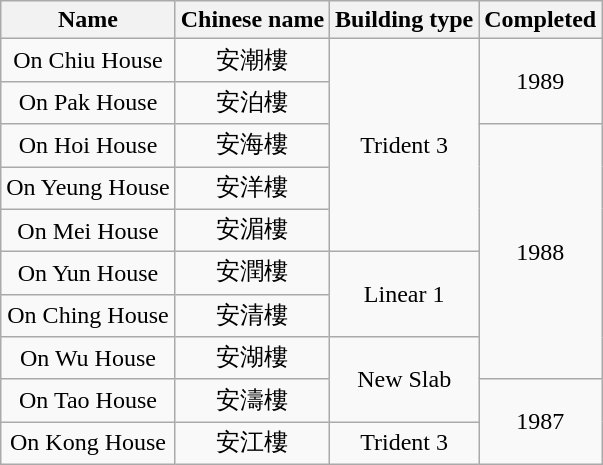<table class="wikitable" style="text-align: center">
<tr>
<th>Name</th>
<th>Chinese name</th>
<th>Building type</th>
<th>Completed</th>
</tr>
<tr>
<td>On Chiu House</td>
<td>安潮樓</td>
<td rowspan="5">Trident 3</td>
<td rowspan="2">1989</td>
</tr>
<tr>
<td>On Pak House</td>
<td>安泊樓</td>
</tr>
<tr>
<td>On Hoi House</td>
<td>安海樓</td>
<td rowspan="6">1988</td>
</tr>
<tr>
<td>On Yeung House</td>
<td>安洋樓</td>
</tr>
<tr>
<td>On Mei House</td>
<td>安湄樓</td>
</tr>
<tr>
<td>On Yun House</td>
<td>安潤樓</td>
<td rowspan="2">Linear 1</td>
</tr>
<tr>
<td>On Ching House</td>
<td>安清樓</td>
</tr>
<tr>
<td>On Wu House</td>
<td>安湖樓</td>
<td rowspan="2">New Slab</td>
</tr>
<tr>
<td>On Tao House</td>
<td>安濤樓</td>
<td rowspan="2">1987</td>
</tr>
<tr>
<td>On Kong House</td>
<td>安江樓</td>
<td>Trident 3</td>
</tr>
</table>
